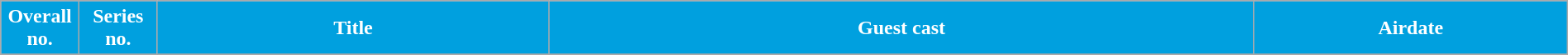<table class="wikitable plainrowheaders" style="width:100%;">
<tr style="background:#6699CC;color:#fff">
<th style="background:#00A0DF;color:#fff" width=5%>Overall no.</th>
<th style="background:#00A0DF;color:#fff" width=5%>Series no.</th>
<th style="background:#00A0DF;color:#fff" width=25%>Title</th>
<th style="background:#00A0DF;color:#fff" width=45%>Guest cast</th>
<th style="background:#00A0DF;color:#fff" width=20%>Airdate</th>
</tr>
<tr>
</tr>
</table>
